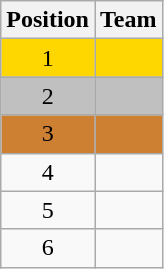<table class="wikitable" style="text-align:center;">
<tr>
<th>Position</th>
<th>Team</th>
</tr>
<tr style="background:#FFD700;">
<td>1</td>
<td></td>
</tr>
<tr style="background:#C0C0C0;">
<td>2</td>
<td></td>
</tr>
<tr style="background:#CD7F32;">
<td>3</td>
<td></td>
</tr>
<tr>
<td>4</td>
<td></td>
</tr>
<tr>
<td>5</td>
<td></td>
</tr>
<tr>
<td>6</td>
<td></td>
</tr>
</table>
